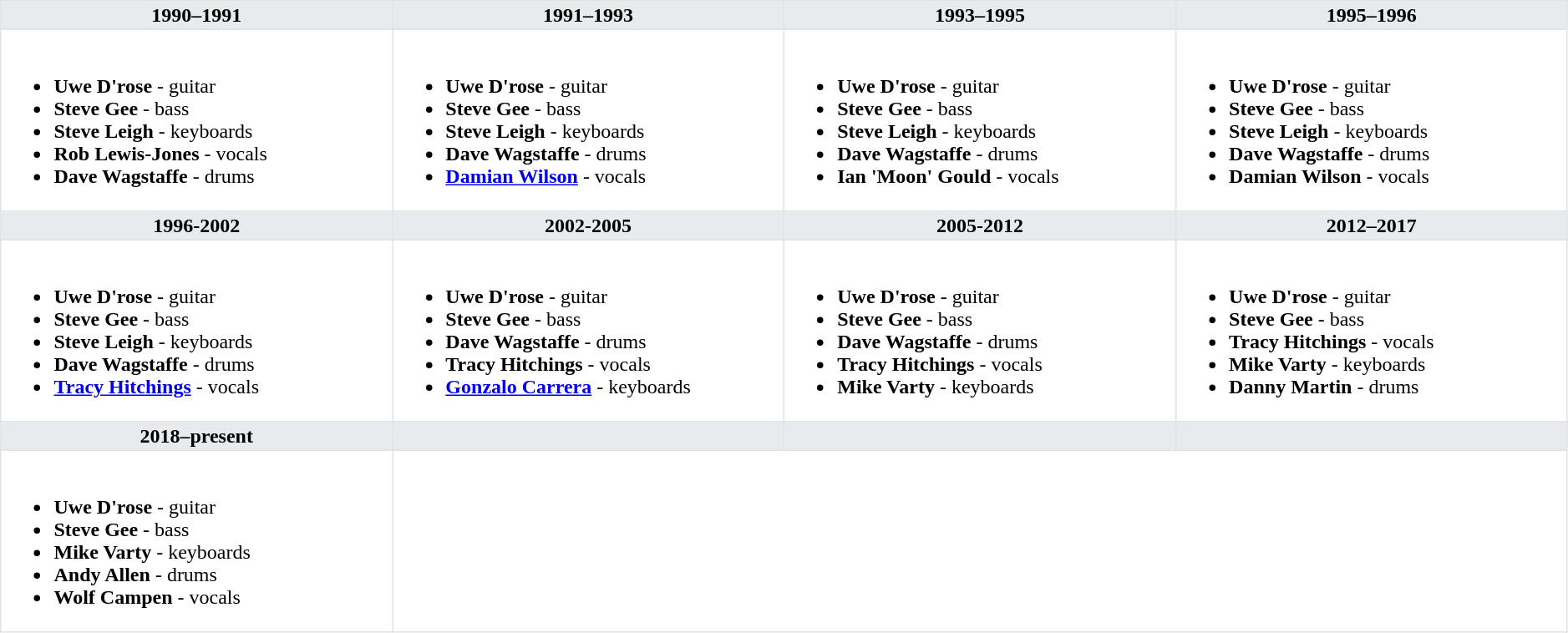<table class="toccolours" border=1 cellpadding=2 cellspacing=0 style="float: width: 375px; margin: 0 0 1em 1em; border-collapse: collapse; border: 1px solid #E2E2E2;" width=99%>
<tr>
<th bgcolor="#E7EBEE" valign=top width=25%>1990–1991</th>
<th bgcolor="#E7EBEE" valign=top width=25%>1991–1993</th>
<th bgcolor="#E7EBEE" valign=top width=25%>1993–1995</th>
<th bgcolor="#E7EBEE" valign=top width=25%>1995–1996</th>
</tr>
<tr>
<td valign=top><br><ul><li><strong>Uwe D'rose</strong> - guitar</li><li><strong>Steve Gee</strong> - bass</li><li><strong>Steve Leigh</strong> - keyboards</li><li><strong>Rob Lewis-Jones</strong> - vocals</li><li><strong>Dave Wagstaffe</strong> - drums</li></ul></td>
<td valign=top><br><ul><li><strong>Uwe D'rose</strong> - guitar</li><li><strong>Steve Gee</strong> - bass</li><li><strong>Steve Leigh</strong> - keyboards</li><li><strong>Dave Wagstaffe</strong> - drums</li><li><strong><a href='#'>Damian Wilson</a></strong> - vocals</li></ul></td>
<td valign=top><br><ul><li><strong>Uwe D'rose</strong> - guitar</li><li><strong>Steve Gee</strong> - bass</li><li><strong>Steve Leigh</strong> - keyboards</li><li><strong>Dave Wagstaffe</strong> - drums</li><li><strong>Ian 'Moon' Gould</strong> - vocals</li></ul></td>
<td valign=top><br><ul><li><strong>Uwe D'rose</strong> - guitar</li><li><strong>Steve Gee</strong> - bass</li><li><strong>Steve Leigh</strong> - keyboards</li><li><strong>Dave Wagstaffe</strong> - drums</li><li><strong>Damian Wilson</strong> - vocals</li></ul></td>
</tr>
<tr>
<th bgcolor="#E7EBEE" valign=top width=25%>1996-2002</th>
<th bgcolor="#E7EBEE" valign=top width=25%>2002-2005</th>
<th bgcolor="#E7EBEE" valign=top width=25%>2005-2012</th>
<th bgcolor="#E7EBEE" valign=top width=25%>2012–2017</th>
</tr>
<tr>
<td valign=top><br><ul><li><strong>Uwe D'rose</strong> - guitar</li><li><strong>Steve Gee</strong> - bass</li><li><strong>Steve Leigh</strong> - keyboards</li><li><strong>Dave Wagstaffe</strong> - drums</li><li><strong><a href='#'>Tracy Hitchings</a></strong> - vocals</li></ul></td>
<td valign=top><br><ul><li><strong>Uwe D'rose</strong> - guitar</li><li><strong>Steve Gee</strong> - bass</li><li><strong>Dave Wagstaffe</strong> - drums</li><li><strong>Tracy Hitchings</strong> - vocals</li><li><strong><a href='#'>Gonzalo Carrera</a></strong> - keyboards</li></ul></td>
<td valign=top><br><ul><li><strong>Uwe D'rose</strong> - guitar</li><li><strong>Steve Gee</strong> - bass</li><li><strong>Dave Wagstaffe</strong> - drums</li><li><strong>Tracy Hitchings</strong> - vocals</li><li><strong>Mike Varty</strong> - keyboards</li></ul></td>
<td valign=top><br><ul><li><strong>Uwe D'rose</strong> - guitar</li><li><strong>Steve Gee</strong> - bass</li><li><strong>Tracy Hitchings</strong> - vocals</li><li><strong>Mike Varty</strong> - keyboards</li><li><strong>Danny Martin</strong> - drums</li></ul></td>
</tr>
<tr>
<th bgcolor="#E7EBEE" valign=top width=25%>2018–present</th>
<th bgcolor="#E7EBEE" valign=top width=25%></th>
<th bgcolor="#E7EBEE" valign=top width=25%></th>
<th bgcolor="#E7EBEE" valign=top width=25%></th>
</tr>
<tr>
<td valign=top><br><ul><li><strong>Uwe D'rose</strong> - guitar</li><li><strong>Steve Gee</strong> - bass</li><li><strong>Mike Varty</strong> - keyboards</li><li><strong>Andy Allen</strong> - drums</li><li><strong>Wolf Campen</strong> - vocals</li></ul></td>
</tr>
</table>
